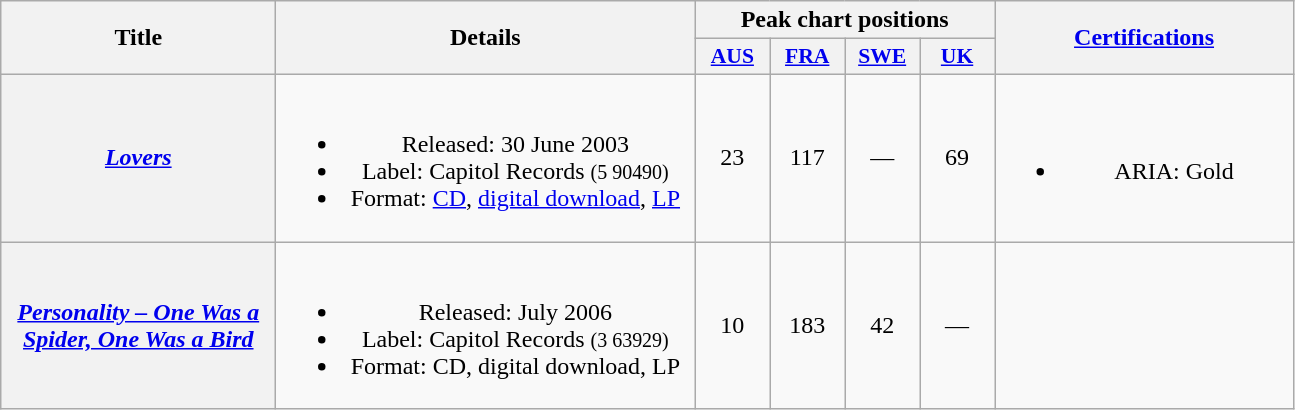<table class="wikitable plainrowheaders" style="text-align:center;" border="1">
<tr>
<th scope="col" rowspan="2" style="width:11em;">Title</th>
<th scope="col" rowspan="2" style="width:17em;">Details</th>
<th scope="col" colspan="4">Peak chart positions</th>
<th scope="col" rowspan="2" style="width:12em;"><a href='#'>Certifications</a></th>
</tr>
<tr>
<th scope="col" style="width:3em;font-size:90%;"><a href='#'>AUS</a><br></th>
<th scope="col" style="width:3em;font-size:90%;"><a href='#'>FRA</a><br></th>
<th scope="col" style="width:3em;font-size:90%;"><a href='#'>SWE</a><br></th>
<th scope="col" style="width:3em;font-size:90%;"><a href='#'>UK</a><br></th>
</tr>
<tr>
<th scope="row"><em><a href='#'>Lovers</a></em></th>
<td><br><ul><li>Released: 30 June 2003</li><li>Label: Capitol Records <small>(5 90490)</small></li><li>Format: <a href='#'>CD</a>, <a href='#'>digital download</a>, <a href='#'>LP</a></li></ul></td>
<td>23</td>
<td>117</td>
<td>—</td>
<td>69</td>
<td><br><ul><li>ARIA: Gold</li></ul></td>
</tr>
<tr>
<th scope="row"><em><a href='#'>Personality – One Was a Spider, One Was a Bird</a></em></th>
<td><br><ul><li>Released: July 2006</li><li>Label: Capitol Records <small>(3 63929)</small></li><li>Format: CD, digital download, LP</li></ul></td>
<td>10</td>
<td>183</td>
<td>42</td>
<td>—</td>
<td></td>
</tr>
</table>
